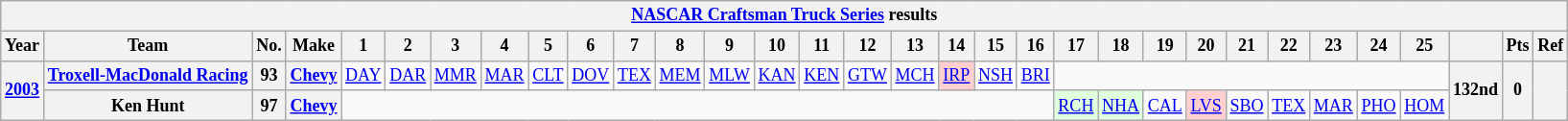<table class="wikitable" style="text-align:center; font-size:75%">
<tr>
<th colspan=45><a href='#'>NASCAR Craftsman Truck Series</a> results</th>
</tr>
<tr>
<th>Year</th>
<th>Team</th>
<th>No.</th>
<th>Make</th>
<th>1</th>
<th>2</th>
<th>3</th>
<th>4</th>
<th>5</th>
<th>6</th>
<th>7</th>
<th>8</th>
<th>9</th>
<th>10</th>
<th>11</th>
<th>12</th>
<th>13</th>
<th>14</th>
<th>15</th>
<th>16</th>
<th>17</th>
<th>18</th>
<th>19</th>
<th>20</th>
<th>21</th>
<th>22</th>
<th>23</th>
<th>24</th>
<th>25</th>
<th></th>
<th>Pts</th>
<th>Ref</th>
</tr>
<tr>
<th rowspan=2><a href='#'>2003</a></th>
<th><a href='#'>Troxell-MacDonald Racing</a></th>
<th>93</th>
<th><a href='#'>Chevy</a></th>
<td><a href='#'>DAY</a></td>
<td><a href='#'>DAR</a></td>
<td><a href='#'>MMR</a></td>
<td><a href='#'>MAR</a></td>
<td><a href='#'>CLT</a></td>
<td><a href='#'>DOV</a></td>
<td><a href='#'>TEX</a></td>
<td><a href='#'>MEM</a></td>
<td><a href='#'>MLW</a></td>
<td><a href='#'>KAN</a></td>
<td><a href='#'>KEN</a></td>
<td><a href='#'>GTW</a></td>
<td><a href='#'>MCH</a></td>
<td style="background:#FFCFCF;"><a href='#'>IRP</a><br></td>
<td><a href='#'>NSH</a></td>
<td><a href='#'>BRI</a></td>
<td colspan=9></td>
<th rowspan=2>132nd</th>
<th rowspan=2>0</th>
<th rowspan=2></th>
</tr>
<tr>
<th>Ken Hunt</th>
<th>97</th>
<th><a href='#'>Chevy</a></th>
<td colspan=16></td>
<td style="background:#DFFFDF;"><a href='#'>RCH</a><br></td>
<td style="background:#DFFFDF;"><a href='#'>NHA</a><br></td>
<td><a href='#'>CAL</a></td>
<td style="background:#FFCFCF;"><a href='#'>LVS</a><br></td>
<td><a href='#'>SBO</a></td>
<td><a href='#'>TEX</a></td>
<td><a href='#'>MAR</a></td>
<td><a href='#'>PHO</a></td>
<td><a href='#'>HOM</a></td>
</tr>
</table>
